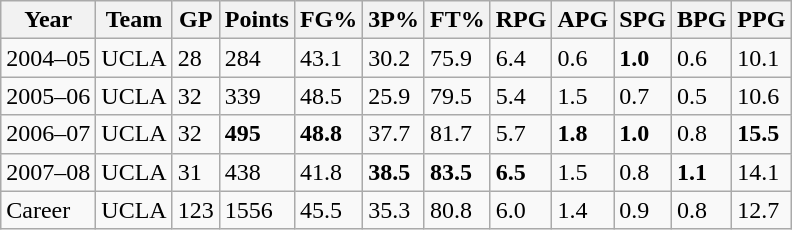<table class="wikitable">
<tr>
<th>Year</th>
<th>Team</th>
<th>GP</th>
<th>Points</th>
<th>FG%</th>
<th>3P%</th>
<th>FT%</th>
<th>RPG</th>
<th>APG</th>
<th>SPG</th>
<th>BPG</th>
<th>PPG</th>
</tr>
<tr>
<td>2004–05</td>
<td>UCLA</td>
<td>28</td>
<td>284</td>
<td>43.1</td>
<td>30.2</td>
<td>75.9</td>
<td>6.4</td>
<td>0.6</td>
<td><strong>1.0</strong></td>
<td>0.6</td>
<td>10.1</td>
</tr>
<tr>
<td>2005–06</td>
<td>UCLA</td>
<td>32</td>
<td>339</td>
<td>48.5</td>
<td>25.9</td>
<td>79.5</td>
<td>5.4</td>
<td>1.5</td>
<td>0.7</td>
<td>0.5</td>
<td>10.6</td>
</tr>
<tr>
<td>2006–07</td>
<td>UCLA</td>
<td>32</td>
<td><strong>495</strong></td>
<td><strong>48.8</strong></td>
<td>37.7</td>
<td>81.7</td>
<td>5.7</td>
<td><strong>1.8</strong></td>
<td><strong>1.0</strong></td>
<td>0.8</td>
<td><strong>15.5</strong></td>
</tr>
<tr>
<td>2007–08</td>
<td>UCLA</td>
<td>31</td>
<td>438</td>
<td>41.8</td>
<td><strong>38.5</strong></td>
<td><strong>83.5</strong></td>
<td><strong>6.5</strong></td>
<td>1.5</td>
<td>0.8</td>
<td><strong>1.1</strong></td>
<td>14.1</td>
</tr>
<tr>
<td>Career</td>
<td>UCLA</td>
<td>123</td>
<td>1556</td>
<td>45.5</td>
<td>35.3</td>
<td>80.8</td>
<td>6.0</td>
<td>1.4</td>
<td>0.9</td>
<td>0.8</td>
<td>12.7</td>
</tr>
</table>
